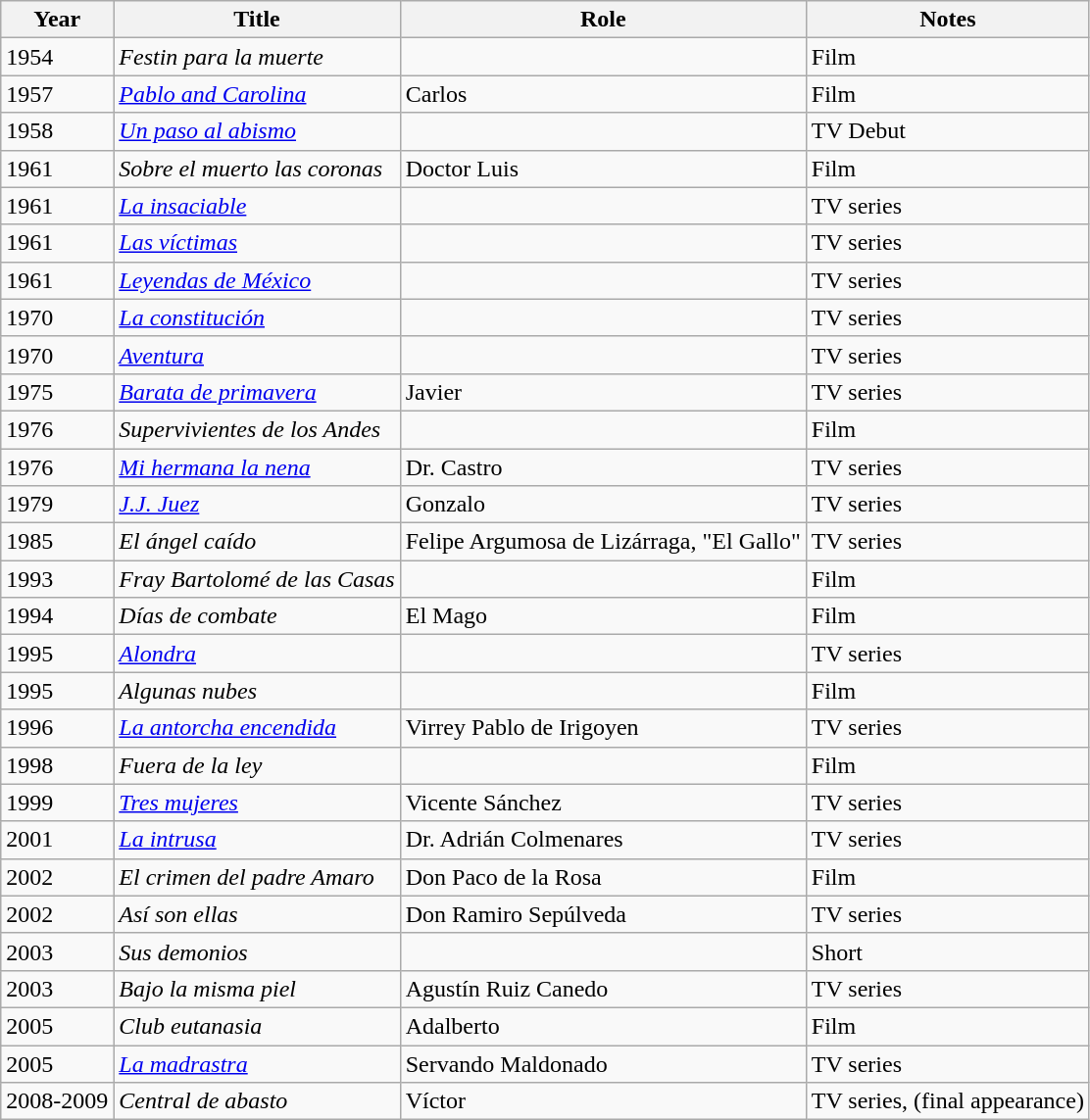<table class="wikitable sortable">
<tr>
<th>Year</th>
<th>Title</th>
<th>Role</th>
<th>Notes</th>
</tr>
<tr>
<td>1954</td>
<td><em>Festin para la muerte</em></td>
<td></td>
<td>Film</td>
</tr>
<tr>
<td>1957</td>
<td><em><a href='#'>Pablo and Carolina</a></em></td>
<td>Carlos</td>
<td>Film</td>
</tr>
<tr>
<td>1958</td>
<td><em><a href='#'>Un paso al abismo</a></em></td>
<td></td>
<td>TV Debut</td>
</tr>
<tr>
<td>1961</td>
<td><em>Sobre el muerto las coronas</em></td>
<td>Doctor Luis</td>
<td>Film</td>
</tr>
<tr>
<td>1961</td>
<td><em><a href='#'>La insaciable</a></em></td>
<td></td>
<td>TV series</td>
</tr>
<tr>
<td>1961</td>
<td><em><a href='#'>Las víctimas</a></em></td>
<td></td>
<td>TV series</td>
</tr>
<tr>
<td>1961</td>
<td><em><a href='#'>Leyendas de México</a></em></td>
<td></td>
<td>TV series</td>
</tr>
<tr>
<td>1970</td>
<td><em><a href='#'>La constitución</a></em></td>
<td></td>
<td>TV series</td>
</tr>
<tr>
<td>1970</td>
<td><em><a href='#'>Aventura</a></em></td>
<td></td>
<td>TV series</td>
</tr>
<tr>
<td>1975</td>
<td><em><a href='#'>Barata de primavera</a> </em></td>
<td>Javier</td>
<td>TV series</td>
</tr>
<tr>
<td>1976</td>
<td><em>Supervivientes de los Andes</em></td>
<td></td>
<td>Film</td>
</tr>
<tr>
<td>1976</td>
<td><em><a href='#'>Mi hermana la nena</a></em></td>
<td>Dr. Castro</td>
<td>TV series</td>
</tr>
<tr>
<td>1979</td>
<td><em><a href='#'>J.J. Juez</a></em></td>
<td>Gonzalo</td>
<td>TV series</td>
</tr>
<tr>
<td>1985</td>
<td><em>El ángel caído</em></td>
<td>Felipe Argumosa de Lizárraga, "El Gallo"</td>
<td>TV series</td>
</tr>
<tr>
<td>1993</td>
<td><em>Fray Bartolomé de las Casas</em></td>
<td></td>
<td>Film</td>
</tr>
<tr>
<td>1994</td>
<td><em>Días de combate</em></td>
<td>El Mago</td>
<td>Film</td>
</tr>
<tr>
<td>1995</td>
<td><em><a href='#'>Alondra</a></em></td>
<td></td>
<td>TV series</td>
</tr>
<tr>
<td>1995</td>
<td><em>Algunas nubes</em></td>
<td></td>
<td>Film</td>
</tr>
<tr>
<td>1996</td>
<td><em><a href='#'>La antorcha encendida</a></em></td>
<td>Virrey Pablo de Irigoyen</td>
<td>TV series</td>
</tr>
<tr>
<td>1998</td>
<td><em>Fuera de la ley</em></td>
<td></td>
<td>Film</td>
</tr>
<tr>
<td>1999</td>
<td><em><a href='#'>Tres mujeres</a></em></td>
<td>Vicente Sánchez</td>
<td>TV series</td>
</tr>
<tr>
<td>2001</td>
<td><em><a href='#'>La intrusa</a></em></td>
<td>Dr. Adrián Colmenares</td>
<td>TV series</td>
</tr>
<tr>
<td>2002</td>
<td><em>El crimen del padre Amaro</em></td>
<td>Don Paco de la Rosa</td>
<td>Film</td>
</tr>
<tr>
<td>2002</td>
<td><em>Así son ellas</em></td>
<td>Don Ramiro Sepúlveda</td>
<td>TV series</td>
</tr>
<tr>
<td>2003</td>
<td><em>Sus demonios</em></td>
<td></td>
<td>Short</td>
</tr>
<tr>
<td>2003</td>
<td><em>Bajo la misma piel</em></td>
<td>Agustín Ruiz Canedo</td>
<td>TV series</td>
</tr>
<tr>
<td>2005</td>
<td><em>Club eutanasia</em></td>
<td>Adalberto</td>
<td>Film</td>
</tr>
<tr>
<td>2005</td>
<td><em><a href='#'>La madrastra</a></em></td>
<td>Servando Maldonado</td>
<td>TV series</td>
</tr>
<tr>
<td>2008-2009</td>
<td><em>Central de abasto</em></td>
<td>Víctor</td>
<td>TV series, (final appearance)</td>
</tr>
</table>
